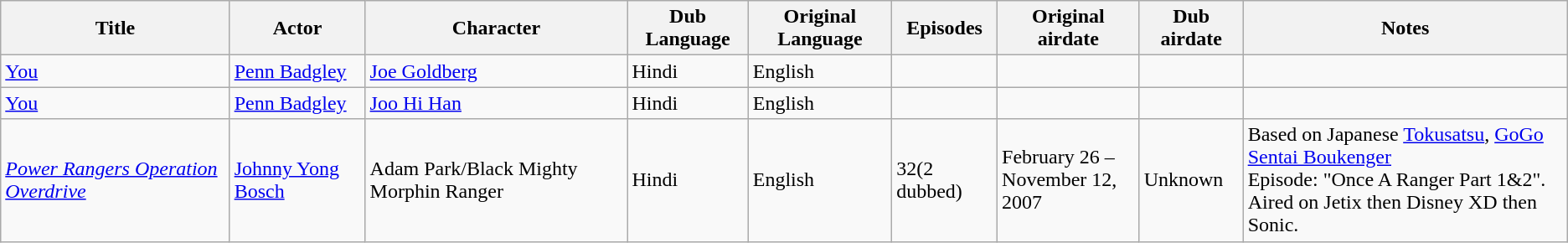<table class="wikitable">
<tr>
<th>Title</th>
<th>Actor</th>
<th>Character</th>
<th>Dub Language</th>
<th>Original Language</th>
<th>Episodes</th>
<th>Original airdate</th>
<th>Dub airdate</th>
<th>Notes</th>
</tr>
<tr>
<td><a href='#'>You</a></td>
<td><a href='#'>Penn Badgley</a></td>
<td><a href='#'>Joe Goldberg</a></td>
<td>Hindi</td>
<td>English</td>
<td></td>
<td></td>
<td></td>
<td></td>
</tr>
<tr>
<td><a href='#'>You</a></td>
<td><a href='#'>Penn Badgley</a></td>
<td><a href='#'>Joo Hi Han</a></td>
<td>Hindi</td>
<td>English</td>
<td></td>
<td></td>
<td></td>
<td></td>
</tr>
<tr>
<td><em><a href='#'>Power Rangers Operation Overdrive</a></em></td>
<td><a href='#'>Johnny Yong Bosch</a></td>
<td>Adam Park/Black Mighty Morphin Ranger</td>
<td>Hindi</td>
<td>English</td>
<td>32(2 dubbed)</td>
<td>February 26 –<br>November 12, 2007</td>
<td>Unknown</td>
<td>Based on Japanese <a href='#'>Tokusatsu</a>, <a href='#'>GoGo Sentai Boukenger</a><br>Episode: "Once A Ranger Part 1&2".<br>Aired on Jetix then Disney XD then Sonic.</td>
</tr>
</table>
